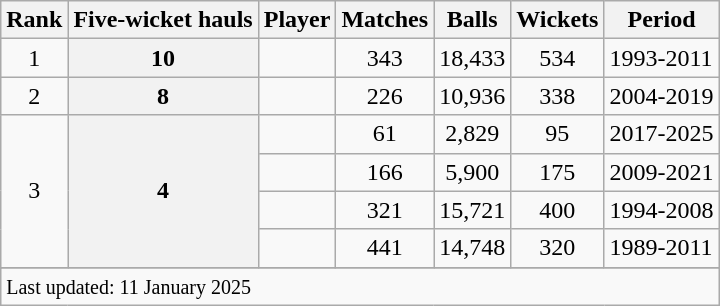<table class="wikitable plainrowheaders sortable">
<tr>
<th scope=col>Rank</th>
<th scope=col>Five-wicket hauls</th>
<th scope=col>Player</th>
<th scope=col>Matches</th>
<th scope=col>Balls</th>
<th scope=col>Wickets</th>
<th scope=col>Period</th>
</tr>
<tr>
<td align=center>1</td>
<th scope=row style=text-align:center>10</th>
<td></td>
<td align=center>343</td>
<td align=center>18,433</td>
<td align=center>534</td>
<td>1993-2011</td>
</tr>
<tr>
<td align=center>2</td>
<th scope=row style=text-align:center>8</th>
<td></td>
<td align=center>226</td>
<td align=center>10,936</td>
<td align=center>338</td>
<td>2004-2019</td>
</tr>
<tr>
<td align=center rowspan=4>3</td>
<th scope=row style=text-align:center rowspan=4>4</th>
<td> </td>
<td align=center>61</td>
<td align=center>2,829</td>
<td align=center>95</td>
<td>2017-2025</td>
</tr>
<tr>
<td></td>
<td align=center>166</td>
<td align=center>5,900</td>
<td align=center>175</td>
<td>2009-2021</td>
</tr>
<tr>
<td></td>
<td align=center>321</td>
<td align=center>15,721</td>
<td align=center>400</td>
<td>1994-2008</td>
</tr>
<tr>
<td></td>
<td align=center>441</td>
<td align=center>14,748</td>
<td align=center>320</td>
<td>1989-2011</td>
</tr>
<tr>
</tr>
<tr class=sortbottom>
<td colspan=7><small>Last updated: 11 January 2025</small></td>
</tr>
</table>
